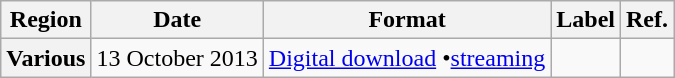<table class="wikitable sortable plainrowheaders">
<tr>
<th scope="col">Region</th>
<th scope="col">Date</th>
<th scope="col">Format</th>
<th scope="col">Label</th>
<th scope="col">Ref.</th>
</tr>
<tr>
<th scope="row">Various</th>
<td>13 October 2013</td>
<td><a href='#'>Digital download</a> •<a href='#'>streaming</a></td>
<td></td>
<td></td>
</tr>
</table>
